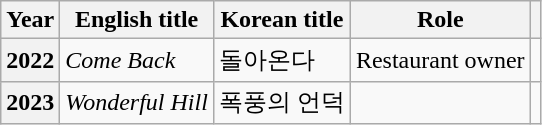<table class="wikitable sortable plainrowheaders">
<tr>
<th scope="col">Year</th>
<th scope="col">English title</th>
<th scope="col">Korean title</th>
<th scope="col">Role</th>
<th scope="col" class="unsortable"></th>
</tr>
<tr>
<th scope="row">2022</th>
<td><em>Come Back</em></td>
<td>돌아온다</td>
<td>Restaurant owner</td>
<td></td>
</tr>
<tr>
<th scope="row">2023</th>
<td><em>Wonderful Hill</em></td>
<td>폭풍의 언덕</td>
<td></td>
<td></td>
</tr>
</table>
